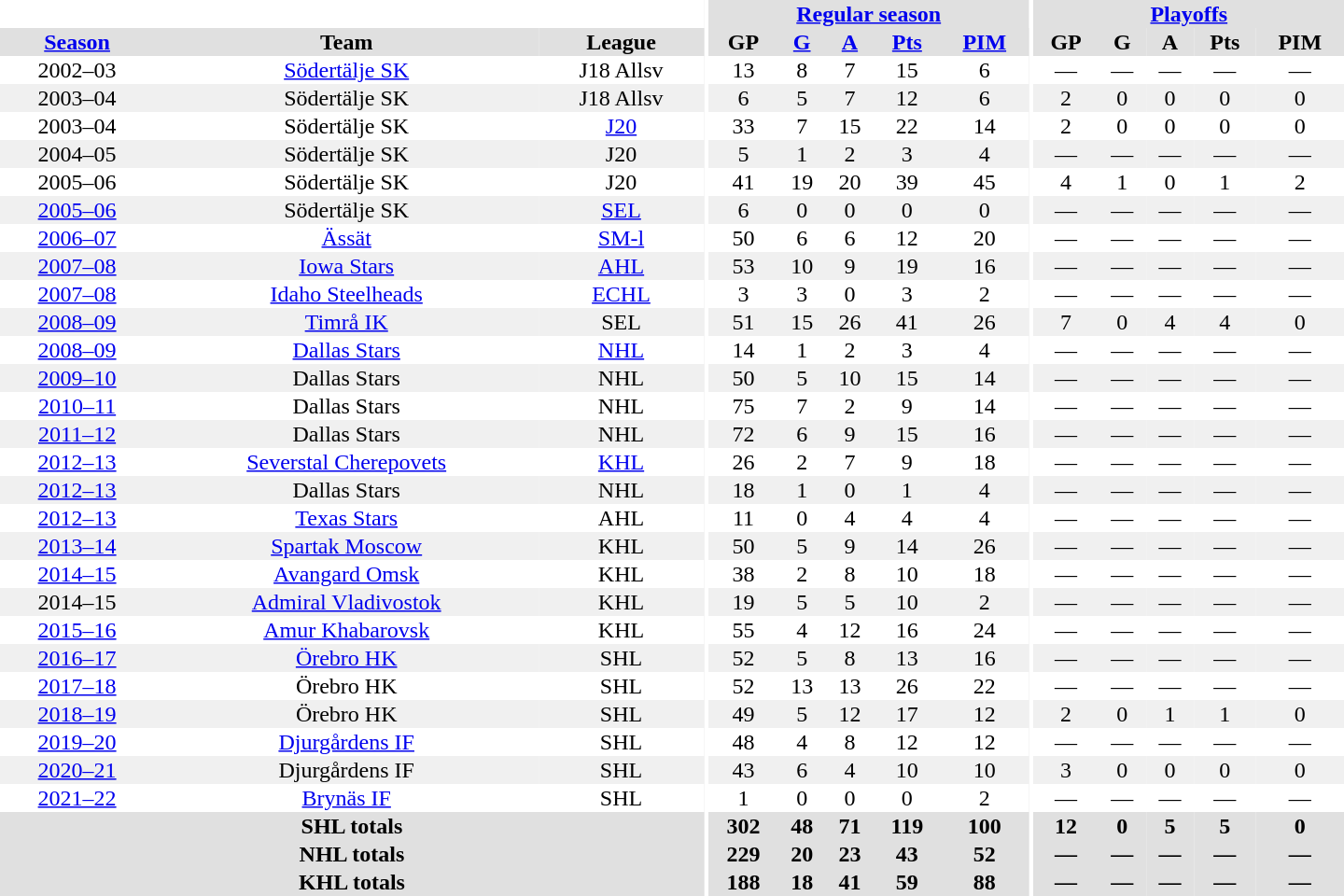<table border="0" cellpadding="1" cellspacing="0" style="text-align:center; width:60em">
<tr bgcolor="#e0e0e0">
<th colspan="3" bgcolor="#ffffff"></th>
<th rowspan="99" bgcolor="#ffffff"></th>
<th colspan="5"><a href='#'>Regular season</a></th>
<th rowspan="99" bgcolor="#ffffff"></th>
<th colspan="5"><a href='#'>Playoffs</a></th>
</tr>
<tr bgcolor="#e0e0e0">
<th><a href='#'>Season</a></th>
<th>Team</th>
<th>League</th>
<th>GP</th>
<th><a href='#'>G</a></th>
<th><a href='#'>A</a></th>
<th><a href='#'>Pts</a></th>
<th><a href='#'>PIM</a></th>
<th>GP</th>
<th>G</th>
<th>A</th>
<th>Pts</th>
<th>PIM</th>
</tr>
<tr>
<td>2002–03</td>
<td><a href='#'>Södertälje SK</a></td>
<td>J18 Allsv</td>
<td>13</td>
<td>8</td>
<td>7</td>
<td>15</td>
<td>6</td>
<td>—</td>
<td>—</td>
<td>—</td>
<td>—</td>
<td>—</td>
</tr>
<tr bgcolor="#f0f0f0">
<td>2003–04</td>
<td>Södertälje SK</td>
<td>J18 Allsv</td>
<td>6</td>
<td>5</td>
<td>7</td>
<td>12</td>
<td>6</td>
<td>2</td>
<td>0</td>
<td>0</td>
<td>0</td>
<td>0</td>
</tr>
<tr>
<td>2003–04</td>
<td>Södertälje SK</td>
<td><a href='#'>J20</a></td>
<td>33</td>
<td>7</td>
<td>15</td>
<td>22</td>
<td>14</td>
<td>2</td>
<td>0</td>
<td>0</td>
<td>0</td>
<td>0</td>
</tr>
<tr bgcolor="#f0f0f0">
<td>2004–05</td>
<td>Södertälje SK</td>
<td>J20</td>
<td>5</td>
<td>1</td>
<td>2</td>
<td>3</td>
<td>4</td>
<td>—</td>
<td>—</td>
<td>—</td>
<td>—</td>
<td>—</td>
</tr>
<tr>
<td>2005–06</td>
<td>Södertälje SK</td>
<td>J20</td>
<td>41</td>
<td>19</td>
<td>20</td>
<td>39</td>
<td>45</td>
<td>4</td>
<td>1</td>
<td>0</td>
<td>1</td>
<td>2</td>
</tr>
<tr bgcolor="#f0f0f0">
<td><a href='#'>2005–06</a></td>
<td>Södertälje SK</td>
<td><a href='#'>SEL</a></td>
<td>6</td>
<td>0</td>
<td>0</td>
<td>0</td>
<td>0</td>
<td>—</td>
<td>—</td>
<td>—</td>
<td>—</td>
<td>—</td>
</tr>
<tr>
<td><a href='#'>2006–07</a></td>
<td><a href='#'>Ässät</a></td>
<td><a href='#'>SM-l</a></td>
<td>50</td>
<td>6</td>
<td>6</td>
<td>12</td>
<td>20</td>
<td>—</td>
<td>—</td>
<td>—</td>
<td>—</td>
<td>—</td>
</tr>
<tr bgcolor="#f0f0f0">
<td><a href='#'>2007–08</a></td>
<td><a href='#'>Iowa Stars</a></td>
<td><a href='#'>AHL</a></td>
<td>53</td>
<td>10</td>
<td>9</td>
<td>19</td>
<td>16</td>
<td>—</td>
<td>—</td>
<td>—</td>
<td>—</td>
<td>—</td>
</tr>
<tr>
<td><a href='#'>2007–08</a></td>
<td><a href='#'>Idaho Steelheads</a></td>
<td><a href='#'>ECHL</a></td>
<td>3</td>
<td>3</td>
<td>0</td>
<td>3</td>
<td>2</td>
<td>—</td>
<td>—</td>
<td>—</td>
<td>—</td>
<td>—</td>
</tr>
<tr bgcolor="#f0f0f0">
<td><a href='#'>2008–09</a></td>
<td><a href='#'>Timrå IK</a></td>
<td>SEL</td>
<td>51</td>
<td>15</td>
<td>26</td>
<td>41</td>
<td>26</td>
<td>7</td>
<td>0</td>
<td>4</td>
<td>4</td>
<td>0</td>
</tr>
<tr>
<td><a href='#'>2008–09</a></td>
<td><a href='#'>Dallas Stars</a></td>
<td><a href='#'>NHL</a></td>
<td>14</td>
<td>1</td>
<td>2</td>
<td>3</td>
<td>4</td>
<td>—</td>
<td>—</td>
<td>—</td>
<td>—</td>
<td>—</td>
</tr>
<tr bgcolor="#f0f0f0">
<td><a href='#'>2009–10</a></td>
<td>Dallas Stars</td>
<td>NHL</td>
<td>50</td>
<td>5</td>
<td>10</td>
<td>15</td>
<td>14</td>
<td>—</td>
<td>—</td>
<td>—</td>
<td>—</td>
<td>—</td>
</tr>
<tr>
<td><a href='#'>2010–11</a></td>
<td>Dallas Stars</td>
<td>NHL</td>
<td>75</td>
<td>7</td>
<td>2</td>
<td>9</td>
<td>14</td>
<td>—</td>
<td>—</td>
<td>—</td>
<td>—</td>
<td>—</td>
</tr>
<tr bgcolor="#f0f0f0">
<td><a href='#'>2011–12</a></td>
<td>Dallas Stars</td>
<td>NHL</td>
<td>72</td>
<td>6</td>
<td>9</td>
<td>15</td>
<td>16</td>
<td>—</td>
<td>—</td>
<td>—</td>
<td>—</td>
<td>—</td>
</tr>
<tr>
<td><a href='#'>2012–13</a></td>
<td><a href='#'>Severstal Cherepovets</a></td>
<td><a href='#'>KHL</a></td>
<td>26</td>
<td>2</td>
<td>7</td>
<td>9</td>
<td>18</td>
<td>—</td>
<td>—</td>
<td>—</td>
<td>—</td>
<td>—</td>
</tr>
<tr bgcolor="#f0f0f0">
<td><a href='#'>2012–13</a></td>
<td>Dallas Stars</td>
<td>NHL</td>
<td>18</td>
<td>1</td>
<td>0</td>
<td>1</td>
<td>4</td>
<td>—</td>
<td>—</td>
<td>—</td>
<td>—</td>
<td>—</td>
</tr>
<tr>
<td><a href='#'>2012–13</a></td>
<td><a href='#'>Texas Stars</a></td>
<td>AHL</td>
<td>11</td>
<td>0</td>
<td>4</td>
<td>4</td>
<td>4</td>
<td>—</td>
<td>—</td>
<td>—</td>
<td>—</td>
<td>—</td>
</tr>
<tr bgcolor="#f0f0f0">
<td><a href='#'>2013–14</a></td>
<td><a href='#'>Spartak Moscow</a></td>
<td>KHL</td>
<td>50</td>
<td>5</td>
<td>9</td>
<td>14</td>
<td>26</td>
<td>—</td>
<td>—</td>
<td>—</td>
<td>—</td>
<td>—</td>
</tr>
<tr>
<td><a href='#'>2014–15</a></td>
<td><a href='#'>Avangard Omsk</a></td>
<td>KHL</td>
<td>38</td>
<td>2</td>
<td>8</td>
<td>10</td>
<td>18</td>
<td>—</td>
<td>—</td>
<td>—</td>
<td>—</td>
<td>—</td>
</tr>
<tr bgcolor="#f0f0f0">
<td>2014–15</td>
<td><a href='#'>Admiral Vladivostok</a></td>
<td>KHL</td>
<td>19</td>
<td>5</td>
<td>5</td>
<td>10</td>
<td>2</td>
<td>—</td>
<td>—</td>
<td>—</td>
<td>—</td>
<td>—</td>
</tr>
<tr>
<td><a href='#'>2015–16</a></td>
<td><a href='#'>Amur Khabarovsk</a></td>
<td>KHL</td>
<td>55</td>
<td>4</td>
<td>12</td>
<td>16</td>
<td>24</td>
<td>—</td>
<td>—</td>
<td>—</td>
<td>—</td>
<td>—</td>
</tr>
<tr bgcolor="#f0f0f0">
<td><a href='#'>2016–17</a></td>
<td><a href='#'>Örebro HK</a></td>
<td>SHL</td>
<td>52</td>
<td>5</td>
<td>8</td>
<td>13</td>
<td>16</td>
<td>—</td>
<td>—</td>
<td>—</td>
<td>—</td>
<td>—</td>
</tr>
<tr>
<td><a href='#'>2017–18</a></td>
<td>Örebro HK</td>
<td>SHL</td>
<td>52</td>
<td>13</td>
<td>13</td>
<td>26</td>
<td>22</td>
<td>—</td>
<td>—</td>
<td>—</td>
<td>—</td>
<td>—</td>
</tr>
<tr bgcolor="#f0f0f0">
<td><a href='#'>2018–19</a></td>
<td>Örebro HK</td>
<td>SHL</td>
<td>49</td>
<td>5</td>
<td>12</td>
<td>17</td>
<td>12</td>
<td>2</td>
<td>0</td>
<td>1</td>
<td>1</td>
<td>0</td>
</tr>
<tr>
<td><a href='#'>2019–20</a></td>
<td><a href='#'>Djurgårdens IF</a></td>
<td>SHL</td>
<td>48</td>
<td>4</td>
<td>8</td>
<td>12</td>
<td>12</td>
<td>—</td>
<td>—</td>
<td>—</td>
<td>—</td>
<td>—</td>
</tr>
<tr bgcolor="#f0f0f0">
<td><a href='#'>2020–21</a></td>
<td>Djurgårdens IF</td>
<td>SHL</td>
<td>43</td>
<td>6</td>
<td>4</td>
<td>10</td>
<td>10</td>
<td>3</td>
<td>0</td>
<td>0</td>
<td>0</td>
<td>0</td>
</tr>
<tr>
<td><a href='#'>2021–22</a></td>
<td><a href='#'>Brynäs IF</a></td>
<td>SHL</td>
<td>1</td>
<td>0</td>
<td>0</td>
<td>0</td>
<td>2</td>
<td>—</td>
<td>—</td>
<td>—</td>
<td>—</td>
<td>—</td>
</tr>
<tr bgcolor="#e0e0e0">
<th colspan="3">SHL totals</th>
<th>302</th>
<th>48</th>
<th>71</th>
<th>119</th>
<th>100</th>
<th>12</th>
<th>0</th>
<th>5</th>
<th>5</th>
<th>0</th>
</tr>
<tr bgcolor="#e0e0e0">
<th colspan="3">NHL totals</th>
<th>229</th>
<th>20</th>
<th>23</th>
<th>43</th>
<th>52</th>
<th>—</th>
<th>—</th>
<th>—</th>
<th>—</th>
<th>—</th>
</tr>
<tr bgcolor="#e0e0e0">
<th colspan="3">KHL totals</th>
<th>188</th>
<th>18</th>
<th>41</th>
<th>59</th>
<th>88</th>
<th>—</th>
<th>—</th>
<th>—</th>
<th>—</th>
<th>—</th>
</tr>
</table>
